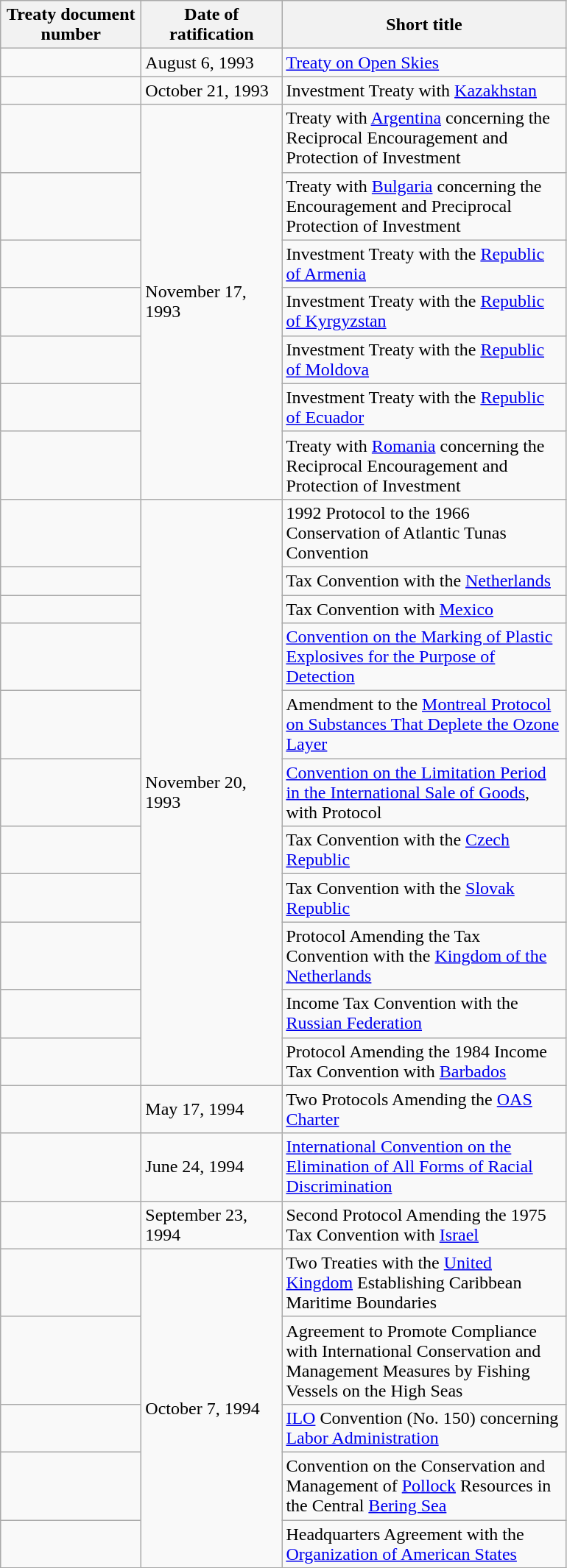<table class="wikitable">
<tr>
<th style="width: 120px">Treaty document number</th>
<th style="width: 120px">Date of ratification</th>
<th style="width: 250px; valign: bottom">Short title</th>
</tr>
<tr>
<td></td>
<td>August 6, 1993</td>
<td><a href='#'>Treaty on Open Skies</a></td>
</tr>
<tr>
<td></td>
<td>October 21, 1993</td>
<td>Investment Treaty with <a href='#'>Kazakhstan</a></td>
</tr>
<tr>
<td></td>
<td rowspan="7">November 17, 1993</td>
<td>Treaty with <a href='#'>Argentina</a> concerning the Reciprocal Encouragement and Protection of Investment</td>
</tr>
<tr>
<td></td>
<td>Treaty with <a href='#'>Bulgaria</a> concerning the Encouragement and Preciprocal Protection of Investment</td>
</tr>
<tr>
<td></td>
<td>Investment Treaty with the <a href='#'>Republic of Armenia</a></td>
</tr>
<tr>
<td></td>
<td>Investment Treaty with the <a href='#'>Republic of Kyrgyzstan</a></td>
</tr>
<tr>
<td></td>
<td>Investment Treaty with the <a href='#'>Republic of Moldova</a></td>
</tr>
<tr>
<td></td>
<td>Investment Treaty with the <a href='#'>Republic of Ecuador</a></td>
</tr>
<tr>
<td></td>
<td>Treaty with <a href='#'>Romania</a> concerning the Reciprocal Encouragement and Protection of Investment</td>
</tr>
<tr>
<td></td>
<td rowspan="11">November 20, 1993</td>
<td>1992 Protocol to the 1966 Conservation of Atlantic Tunas Convention</td>
</tr>
<tr>
<td></td>
<td>Tax Convention with the <a href='#'>Netherlands</a></td>
</tr>
<tr>
<td></td>
<td>Tax Convention with <a href='#'>Mexico</a></td>
</tr>
<tr>
<td></td>
<td><a href='#'>Convention on the Marking of Plastic Explosives for the Purpose of Detection</a></td>
</tr>
<tr>
<td></td>
<td>Amendment to the <a href='#'>Montreal Protocol on Substances That Deplete the Ozone Layer</a></td>
</tr>
<tr>
<td></td>
<td><a href='#'>Convention on the Limitation Period in the International Sale of Goods</a>, with Protocol</td>
</tr>
<tr>
<td></td>
<td>Tax Convention with the <a href='#'>Czech Republic</a></td>
</tr>
<tr>
<td></td>
<td>Tax Convention with the <a href='#'>Slovak Republic</a></td>
</tr>
<tr>
<td></td>
<td>Protocol Amending the Tax Convention with the <a href='#'>Kingdom of the Netherlands</a></td>
</tr>
<tr>
<td></td>
<td>Income Tax Convention with the <a href='#'>Russian Federation</a></td>
</tr>
<tr>
<td></td>
<td>Protocol Amending the 1984 Income Tax Convention with <a href='#'>Barbados</a></td>
</tr>
<tr>
<td></td>
<td>May 17, 1994</td>
<td>Two Protocols Amending the <a href='#'>OAS Charter</a></td>
</tr>
<tr>
<td></td>
<td>June 24, 1994</td>
<td><a href='#'>International Convention on the Elimination of All Forms of Racial Discrimination</a></td>
</tr>
<tr>
<td></td>
<td>September 23, 1994</td>
<td>Second Protocol Amending the 1975 Tax Convention with <a href='#'>Israel</a></td>
</tr>
<tr>
<td></td>
<td rowspan="5">October 7, 1994</td>
<td>Two Treaties with the <a href='#'>United Kingdom</a> Establishing Caribbean Maritime Boundaries</td>
</tr>
<tr>
<td></td>
<td>Agreement to Promote Compliance with International Conservation and Management Measures by Fishing Vessels on the High Seas</td>
</tr>
<tr>
<td></td>
<td><a href='#'>ILO</a> Convention (No. 150) concerning <a href='#'>Labor Administration</a></td>
</tr>
<tr>
<td></td>
<td>Convention on the Conservation and Management of <a href='#'>Pollock</a> Resources in the Central <a href='#'>Bering Sea</a></td>
</tr>
<tr>
<td></td>
<td>Headquarters Agreement with the <a href='#'>Organization of American States</a></td>
</tr>
</table>
